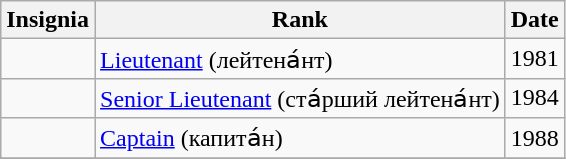<table class="wikitable">
<tr>
<th>Insignia</th>
<th>Rank</th>
<th>Date</th>
</tr>
<tr>
<td></td>
<td><a href='#'>Lieutenant</a> (лейтена́нт)</td>
<td>1981</td>
</tr>
<tr>
<td></td>
<td><a href='#'>Senior Lieutenant</a> (ста́рший лейтена́нт)</td>
<td>1984</td>
</tr>
<tr>
<td></td>
<td><a href='#'>Captain</a> (капита́н)</td>
<td>1988</td>
</tr>
<tr>
</tr>
</table>
